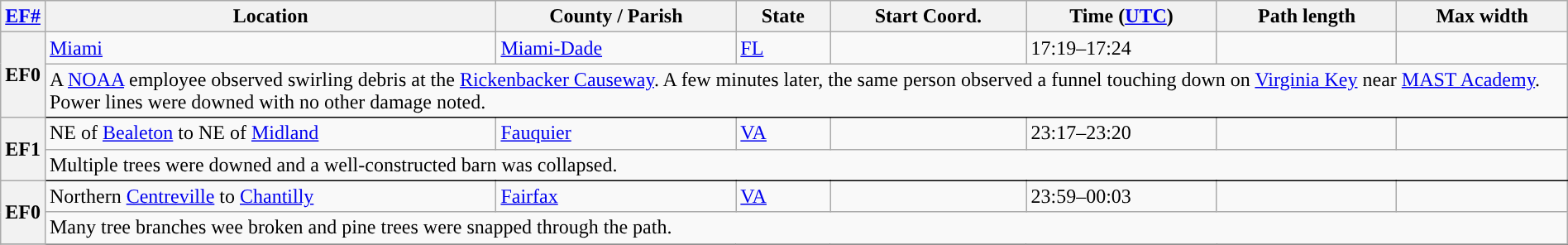<table class="wikitable sortable" style="width:100%;">
<tr>
<th scope="col" width="2%" align="center"><a href='#'>EF#</a></th>
<th scope="col" align="center" class="unsortable">Location</th>
<th scope="col" align="center" class="unsortable">County / Parish</th>
<th scope="col" align="center">State</th>
<th scope="col" align="center">Start Coord.</th>
<th scope="col" align="center">Time (<a href='#'>UTC</a>)</th>
<th scope="col" align="center">Path length</th>
<th scope="col" align="center">Max width</th>
</tr>
<tr>
<th scope="row" rowspan="2" style="background-color:#">EF0</th>
<td><a href='#'>Miami</a></td>
<td><a href='#'>Miami-Dade</a></td>
<td><a href='#'>FL</a></td>
<td></td>
<td>17:19–17:24</td>
<td></td>
<td></td>
</tr>
<tr class="expand-child">
<td colspan="8" style=" border-bottom: 1px solid black;">A <a href='#'>NOAA</a> employee observed swirling debris at the <a href='#'>Rickenbacker Causeway</a>. A few minutes later, the same person observed a funnel touching down on <a href='#'>Virginia Key</a> near <a href='#'>MAST Academy</a>. Power lines were downed with no other damage noted.</td>
</tr>
<tr>
<th scope="row" rowspan="2" style="background-color:#">EF1</th>
<td>NE of <a href='#'>Bealeton</a> to NE of <a href='#'>Midland</a></td>
<td><a href='#'>Fauquier</a></td>
<td><a href='#'>VA</a></td>
<td></td>
<td>23:17–23:20</td>
<td></td>
<td></td>
</tr>
<tr class="expand-child">
<td colspan="8" style=" border-bottom: 1px solid black;">Multiple trees were downed and a well-constructed barn was collapsed.</td>
</tr>
<tr>
<th scope="row" rowspan="2" style="background-color:#">EF0</th>
<td>Northern <a href='#'>Centreville</a> to <a href='#'>Chantilly</a></td>
<td><a href='#'>Fairfax</a></td>
<td><a href='#'>VA</a></td>
<td></td>
<td>23:59–00:03</td>
<td></td>
<td></td>
</tr>
<tr class="expand-child">
<td colspan="8" style=" border-bottom: 1px solid black;">Many tree branches wee broken and pine trees were snapped through the path.</td>
</tr>
<tr>
</tr>
</table>
